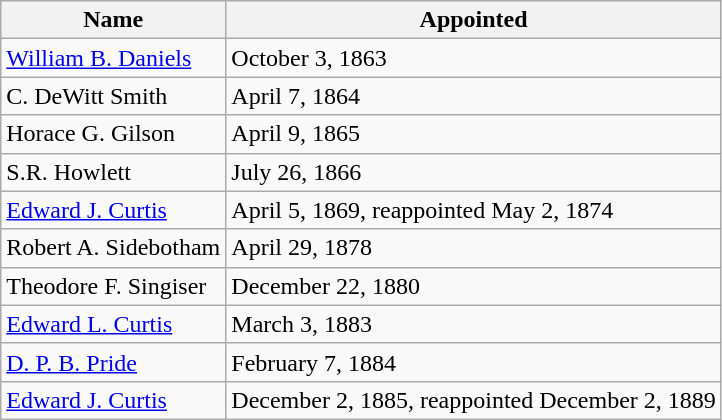<table class="wikitable">
<tr>
<th>Name</th>
<th>Appointed</th>
</tr>
<tr>
<td><a href='#'>William B. Daniels</a></td>
<td>October 3, 1863</td>
</tr>
<tr>
<td>C. DeWitt Smith</td>
<td>April 7, 1864</td>
</tr>
<tr>
<td>Horace G. Gilson</td>
<td>April 9, 1865</td>
</tr>
<tr>
<td>S.R. Howlett</td>
<td>July 26, 1866</td>
</tr>
<tr>
<td><a href='#'>Edward J. Curtis</a></td>
<td>April 5, 1869, reappointed May 2, 1874</td>
</tr>
<tr>
<td>Robert A. Sidebotham</td>
<td>April 29, 1878</td>
</tr>
<tr>
<td>Theodore F. Singiser</td>
<td>December 22, 1880</td>
</tr>
<tr>
<td><a href='#'>Edward L. Curtis</a></td>
<td>March 3, 1883</td>
</tr>
<tr>
<td><a href='#'>D. P. B. Pride</a></td>
<td>February 7, 1884</td>
</tr>
<tr>
<td><a href='#'>Edward J. Curtis</a></td>
<td>December 2, 1885, reappointed December 2, 1889</td>
</tr>
</table>
